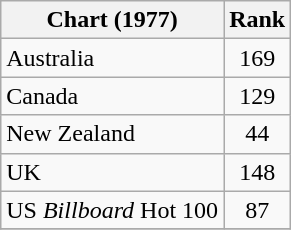<table class="wikitable sortable">
<tr>
<th align="left">Chart (1977)</th>
<th style="text-align:center;">Rank</th>
</tr>
<tr>
<td>Australia </td>
<td style="text-align:center;">169</td>
</tr>
<tr>
<td>Canada </td>
<td style="text-align:center;">129</td>
</tr>
<tr>
<td>New Zealand </td>
<td style="text-align:center;">44</td>
</tr>
<tr>
<td>UK</td>
<td style="text-align:center;">148</td>
</tr>
<tr>
<td>US <em>Billboard</em> Hot 100 </td>
<td style="text-align:center;">87</td>
</tr>
<tr>
</tr>
</table>
